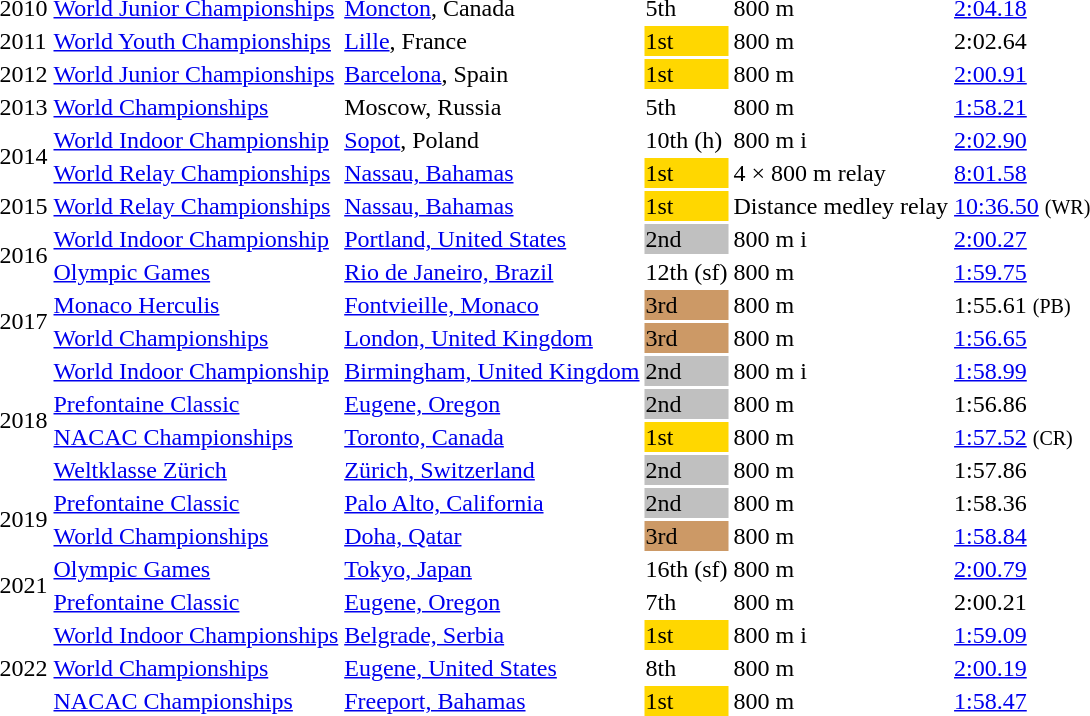<table>
<tr>
<td>2010</td>
<td><a href='#'>World Junior Championships</a></td>
<td><a href='#'>Moncton</a>, Canada</td>
<td>5th</td>
<td>800 m</td>
<td><a href='#'>2:04.18</a></td>
</tr>
<tr>
<td>2011</td>
<td><a href='#'>World Youth Championships</a></td>
<td><a href='#'>Lille</a>, France</td>
<td bgcolor=gold>1st</td>
<td>800 m</td>
<td>2:02.64</td>
</tr>
<tr>
<td>2012</td>
<td><a href='#'>World Junior Championships</a></td>
<td><a href='#'>Barcelona</a>, Spain</td>
<td bgcolor=gold>1st</td>
<td>800 m</td>
<td><a href='#'>2:00.91</a></td>
</tr>
<tr>
<td>2013</td>
<td><a href='#'>World Championships</a></td>
<td>Moscow, Russia</td>
<td>5th</td>
<td>800 m</td>
<td><a href='#'>1:58.21</a></td>
</tr>
<tr>
<td rowspan=2>2014</td>
<td><a href='#'>World Indoor Championship</a></td>
<td><a href='#'>Sopot</a>, Poland</td>
<td>10th (h)</td>
<td>800 m i</td>
<td><a href='#'>2:02.90</a></td>
</tr>
<tr>
<td><a href='#'>World Relay Championships</a></td>
<td><a href='#'>Nassau, Bahamas</a></td>
<td style="background:gold;">1st</td>
<td>4 × 800 m relay</td>
<td><a href='#'>8:01.58</a></td>
</tr>
<tr>
<td>2015</td>
<td><a href='#'>World Relay Championships</a></td>
<td><a href='#'>Nassau, Bahamas</a></td>
<td bgcolor=gold>1st</td>
<td>Distance medley relay</td>
<td><a href='#'>10:36.50</a> <small>(WR)</small></td>
</tr>
<tr>
<td rowspan=2>2016</td>
<td><a href='#'>World Indoor Championship</a></td>
<td><a href='#'>Portland, United States</a></td>
<td bgcolor=silver>2nd</td>
<td>800 m i</td>
<td><a href='#'>2:00.27</a></td>
</tr>
<tr>
<td><a href='#'>Olympic Games</a></td>
<td><a href='#'>Rio de Janeiro, Brazil</a></td>
<td>12th (sf)</td>
<td>800 m</td>
<td><a href='#'>1:59.75</a></td>
</tr>
<tr>
<td rowspan=2>2017</td>
<td><a href='#'>Monaco Herculis</a></td>
<td><a href='#'>Fontvieille, Monaco</a></td>
<td bgcolor=cc9966>3rd</td>
<td>800 m</td>
<td>1:55.61 <small>(PB)</small></td>
</tr>
<tr>
<td><a href='#'>World Championships</a></td>
<td><a href='#'>London, United Kingdom</a></td>
<td bgcolor=cc9966>3rd</td>
<td>800 m</td>
<td><a href='#'>1:56.65</a></td>
</tr>
<tr>
<td rowspan=4>2018</td>
<td><a href='#'>World Indoor Championship</a></td>
<td><a href='#'>Birmingham, United Kingdom</a></td>
<td bgcolor=silver>2nd</td>
<td>800 m i</td>
<td><a href='#'>1:58.99</a></td>
</tr>
<tr>
<td><a href='#'>Prefontaine Classic</a></td>
<td><a href='#'>Eugene, Oregon</a></td>
<td style="background:silver;">2nd</td>
<td>800 m</td>
<td>1:56.86</td>
</tr>
<tr>
<td><a href='#'>NACAC Championships</a></td>
<td><a href='#'>Toronto, Canada</a></td>
<td bgcolor=gold>1st</td>
<td>800 m</td>
<td><a href='#'>1:57.52</a> <small>(CR)</small></td>
</tr>
<tr>
<td><a href='#'>Weltklasse Zürich</a></td>
<td><a href='#'>Zürich, Switzerland</a></td>
<td style="background:silver;">2nd</td>
<td>800 m</td>
<td>1:57.86</td>
</tr>
<tr>
<td rowspan=2>2019</td>
<td><a href='#'>Prefontaine Classic</a></td>
<td><a href='#'>Palo Alto, California</a></td>
<td style="background:silver;">2nd</td>
<td>800 m</td>
<td>1:58.36</td>
</tr>
<tr>
<td><a href='#'>World Championships</a></td>
<td><a href='#'>Doha, Qatar</a></td>
<td bgcolor=cc9966>3rd</td>
<td>800 m</td>
<td><a href='#'>1:58.84</a></td>
</tr>
<tr>
<td rowspan=2>2021</td>
<td><a href='#'>Olympic Games</a></td>
<td><a href='#'>Tokyo, Japan</a></td>
<td>16th (sf)</td>
<td>800 m</td>
<td><a href='#'>2:00.79</a></td>
</tr>
<tr>
<td><a href='#'>Prefontaine Classic</a></td>
<td><a href='#'>Eugene, Oregon</a></td>
<td>7th</td>
<td>800 m</td>
<td>2:00.21</td>
</tr>
<tr>
<td rowspan=3>2022</td>
<td><a href='#'>World Indoor Championships</a></td>
<td><a href='#'>Belgrade, Serbia</a></td>
<td bgcolor="gold">1st</td>
<td>800 m i</td>
<td><a href='#'>1:59.09</a> </td>
</tr>
<tr>
<td><a href='#'>World Championships</a></td>
<td><a href='#'>Eugene, United States</a></td>
<td>8th</td>
<td>800 m</td>
<td><a href='#'>2:00.19</a></td>
</tr>
<tr>
<td><a href='#'>NACAC Championships</a></td>
<td><a href='#'>Freeport, Bahamas</a></td>
<td bgcolor=gold>1st</td>
<td>800 m</td>
<td><a href='#'>1:58.47</a></td>
</tr>
</table>
